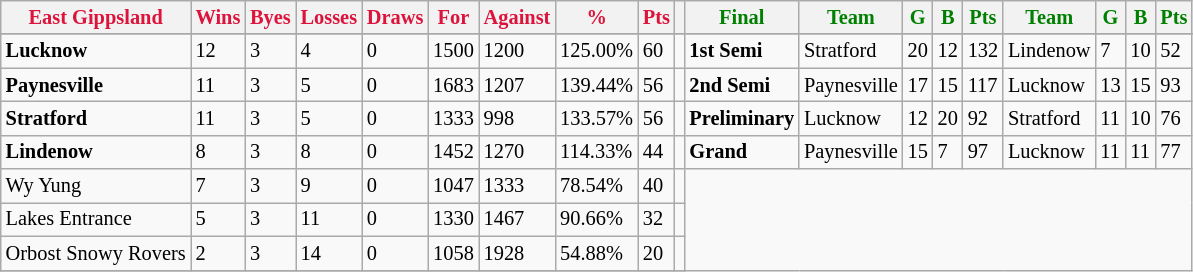<table style="font-size: 85%; text-align: left;" class="wikitable">
<tr>
<th style="color:crimson">East Gippsland</th>
<th style="color:crimson">Wins</th>
<th style="color:crimson">Byes</th>
<th style="color:crimson">Losses</th>
<th style="color:crimson">Draws</th>
<th style="color:crimson">For</th>
<th style="color:crimson">Against</th>
<th style="color:crimson">%</th>
<th style="color:crimson">Pts</th>
<th></th>
<th style="color:green">Final</th>
<th style="color:green">Team</th>
<th style="color:green">G</th>
<th style="color:green">B</th>
<th style="color:green">Pts</th>
<th style="color:green">Team</th>
<th style="color:green">G</th>
<th style="color:green">B</th>
<th style="color:green">Pts</th>
</tr>
<tr>
</tr>
<tr>
</tr>
<tr>
<td><strong>	Lucknow	</strong></td>
<td>12</td>
<td>3</td>
<td>4</td>
<td>0</td>
<td>1500</td>
<td>1200</td>
<td>125.00%</td>
<td>60</td>
<td></td>
<td><strong>1st Semi</strong></td>
<td>Stratford</td>
<td>20</td>
<td>12</td>
<td>132</td>
<td>Lindenow</td>
<td>7</td>
<td>10</td>
<td>52</td>
</tr>
<tr>
<td><strong>	Paynesville	</strong></td>
<td>11</td>
<td>3</td>
<td>5</td>
<td>0</td>
<td>1683</td>
<td>1207</td>
<td>139.44%</td>
<td>56</td>
<td></td>
<td><strong>2nd Semi</strong></td>
<td>Paynesville</td>
<td>17</td>
<td>15</td>
<td>117</td>
<td>Lucknow</td>
<td>13</td>
<td>15</td>
<td>93</td>
</tr>
<tr>
<td><strong>	Stratford	</strong></td>
<td>11</td>
<td>3</td>
<td>5</td>
<td>0</td>
<td>1333</td>
<td>998</td>
<td>133.57%</td>
<td>56</td>
<td></td>
<td><strong>Preliminary</strong></td>
<td>Lucknow</td>
<td>12</td>
<td>20</td>
<td>92</td>
<td>Stratford</td>
<td>11</td>
<td>10</td>
<td>76</td>
</tr>
<tr>
<td><strong>	Lindenow	</strong></td>
<td>8</td>
<td>3</td>
<td>8</td>
<td>0</td>
<td>1452</td>
<td>1270</td>
<td>114.33%</td>
<td>44</td>
<td></td>
<td><strong>Grand</strong></td>
<td>Paynesville</td>
<td>15</td>
<td>7</td>
<td>97</td>
<td>Lucknow</td>
<td>11</td>
<td>11</td>
<td>77</td>
</tr>
<tr>
<td>Wy Yung</td>
<td>7</td>
<td>3</td>
<td>9</td>
<td>0</td>
<td>1047</td>
<td>1333</td>
<td>78.54%</td>
<td>40</td>
<td></td>
</tr>
<tr>
<td>Lakes Entrance</td>
<td>5</td>
<td>3</td>
<td>11</td>
<td>0</td>
<td>1330</td>
<td>1467</td>
<td>90.66%</td>
<td>32</td>
<td></td>
</tr>
<tr>
<td>Orbost Snowy Rovers</td>
<td>2</td>
<td>3</td>
<td>14</td>
<td>0</td>
<td>1058</td>
<td>1928</td>
<td>54.88%</td>
<td>20</td>
<td></td>
</tr>
<tr>
</tr>
</table>
